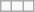<table class="wikitable">
<tr>
<td></td>
<td></td>
<td></td>
</tr>
</table>
